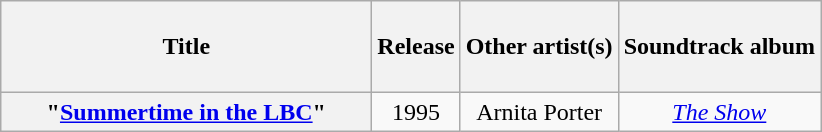<table class="wikitable plainrowheaders" style="text-align:center;">
<tr>
<th scope="col" style="width:15em;"><br>Title<br><br></th>
<th scope="col">Release</th>
<th scope="col">Other artist(s)</th>
<th scope="col">Soundtrack album</th>
</tr>
<tr>
<th scope="row">"<a href='#'>Summertime in the LBC</a>"</th>
<td>1995</td>
<td>Arnita Porter</td>
<td><em><a href='#'>The Show</a></em></td>
</tr>
</table>
